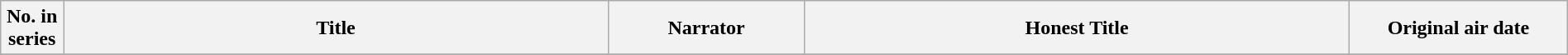<table class="wikitable plainrowheaders" style="width:100%;">
<tr>
<th style="width:1%">No. in<br>series</th>
<th style="width:25%">Title</th>
<th style="width:9%">Narrator</th>
<th style="width:25%">Honest Title</th>
<th style="width:10%">Original air date</th>
</tr>
<tr>
</tr>
</table>
